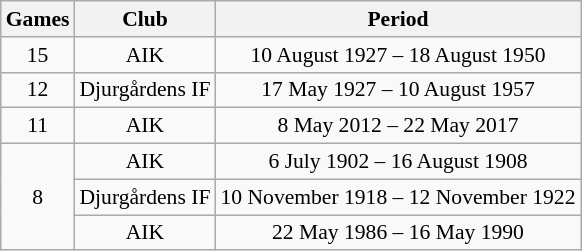<table class="wikitable" style="font-size:90%; text-align: center">
<tr>
<th>Games</th>
<th>Club</th>
<th>Period</th>
</tr>
<tr>
<td>15</td>
<td>AIK</td>
<td>10 August 1927 – 18 August 1950</td>
</tr>
<tr>
<td>12</td>
<td>Djurgårdens IF</td>
<td>17 May 1927 – 10 August 1957</td>
</tr>
<tr>
<td>11</td>
<td>AIK</td>
<td>8 May 2012 – 22 May 2017</td>
</tr>
<tr>
<td rowspan=3>8</td>
<td>AIK</td>
<td>6 July 1902 – 16 August 1908</td>
</tr>
<tr>
<td>Djurgårdens IF</td>
<td>10 November 1918 – 12 November 1922</td>
</tr>
<tr>
<td>AIK</td>
<td>22 May 1986 – 16 May 1990</td>
</tr>
</table>
